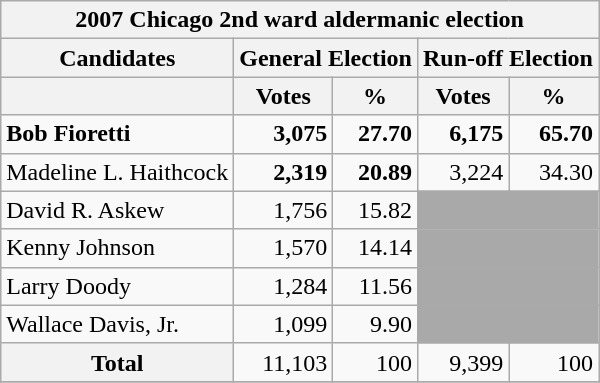<table class=wikitable>
<tr>
<th colspan=5>2007 Chicago 2nd ward aldermanic election</th>
</tr>
<tr>
<th colspan=1><strong>Candidates</strong></th>
<th colspan=2><strong>General Election</strong></th>
<th colspan=2><strong>Run-off Election</strong></th>
</tr>
<tr>
<th></th>
<th>Votes</th>
<th>%</th>
<th>Votes</th>
<th>%</th>
</tr>
<tr>
<td><strong>Bob Fioretti</strong></td>
<td align="right"><strong>3,075</strong></td>
<td align="right"><strong>27.70</strong></td>
<td align="right"><strong>6,175</strong></td>
<td align="right"><strong>65.70</strong></td>
</tr>
<tr>
<td>Madeline L. Haithcock</td>
<td align="right"><strong>2,319</strong></td>
<td align="right"><strong>20.89</strong></td>
<td align="right">3,224</td>
<td align="right">34.30</td>
</tr>
<tr>
<td>David R. Askew</td>
<td align="right">1,756</td>
<td align="right">15.82</td>
<td colspan=2 bgcolor=darkgray></td>
</tr>
<tr>
<td>Kenny Johnson</td>
<td align="right">1,570</td>
<td align="right">14.14</td>
<td colspan=2 bgcolor=darkgray></td>
</tr>
<tr>
<td>Larry Doody</td>
<td align="right">1,284</td>
<td align="right">11.56</td>
<td colspan=2 bgcolor=darkgray></td>
</tr>
<tr>
<td>Wallace Davis, Jr.</td>
<td align="right">1,099</td>
<td align="right">9.90</td>
<td colspan=2 bgcolor=darkgray></td>
</tr>
<tr>
<th><strong>Total</strong></th>
<td align="right">11,103</td>
<td align="right">100</td>
<td align="right">9,399</td>
<td align="right">100</td>
</tr>
<tr>
</tr>
</table>
